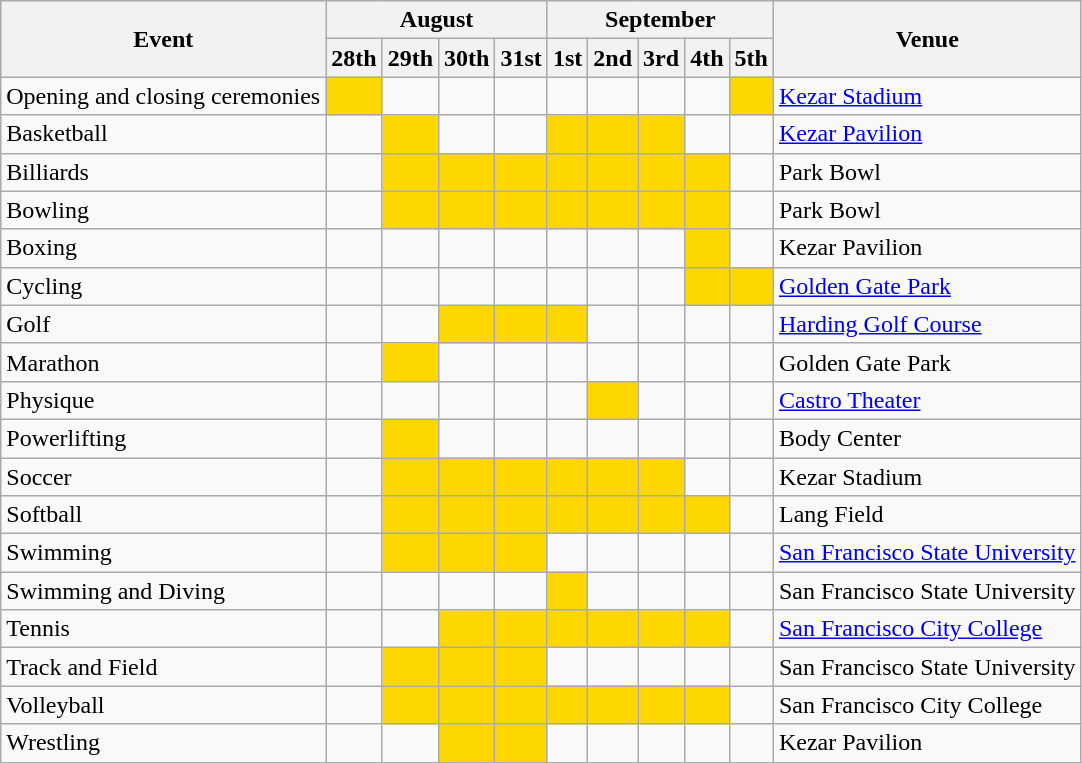<table class=wikitable>
<tr>
<th rowspan=2>Event</th>
<th colspan=4>August</th>
<th colspan=5>September</th>
<th rowspan=2>Venue</th>
</tr>
<tr>
<th>28th</th>
<th>29th</th>
<th>30th</th>
<th>31st</th>
<th>1st</th>
<th>2nd</th>
<th>3rd</th>
<th>4th</th>
<th>5th</th>
</tr>
<tr>
<td>Opening and closing ceremonies</td>
<td bgcolor=gold></td>
<td></td>
<td></td>
<td></td>
<td></td>
<td></td>
<td></td>
<td></td>
<td bgcolor=gold></td>
<td><a href='#'>Kezar Stadium</a></td>
</tr>
<tr>
<td>Basketball</td>
<td></td>
<td bgcolor=gold></td>
<td></td>
<td></td>
<td bgcolor=gold></td>
<td bgcolor=gold></td>
<td bgcolor=gold></td>
<td></td>
<td></td>
<td><a href='#'>Kezar Pavilion</a></td>
</tr>
<tr>
<td>Billiards</td>
<td></td>
<td bgcolor=gold></td>
<td bgcolor=gold></td>
<td bgcolor=gold></td>
<td bgcolor=gold></td>
<td bgcolor=gold></td>
<td bgcolor=gold></td>
<td bgcolor=gold></td>
<td></td>
<td>Park Bowl</td>
</tr>
<tr>
<td>Bowling</td>
<td></td>
<td bgcolor=gold></td>
<td bgcolor=gold></td>
<td bgcolor=gold></td>
<td bgcolor=gold></td>
<td bgcolor=gold></td>
<td bgcolor=gold></td>
<td bgcolor=gold></td>
<td></td>
<td>Park Bowl</td>
</tr>
<tr>
<td>Boxing</td>
<td></td>
<td></td>
<td></td>
<td></td>
<td></td>
<td></td>
<td></td>
<td bgcolor=gold></td>
<td></td>
<td>Kezar Pavilion</td>
</tr>
<tr>
<td>Cycling</td>
<td></td>
<td></td>
<td></td>
<td></td>
<td></td>
<td></td>
<td></td>
<td bgcolor=gold></td>
<td bgcolor=gold></td>
<td><a href='#'>Golden Gate Park</a></td>
</tr>
<tr>
<td>Golf</td>
<td></td>
<td></td>
<td bgcolor=gold></td>
<td bgcolor=gold></td>
<td bgcolor=gold></td>
<td></td>
<td></td>
<td></td>
<td></td>
<td><a href='#'>Harding Golf Course</a></td>
</tr>
<tr>
<td>Marathon</td>
<td></td>
<td bgcolor=gold></td>
<td></td>
<td></td>
<td></td>
<td></td>
<td></td>
<td></td>
<td></td>
<td>Golden Gate Park</td>
</tr>
<tr>
<td>Physique</td>
<td></td>
<td></td>
<td></td>
<td></td>
<td></td>
<td bgcolor=gold></td>
<td></td>
<td></td>
<td></td>
<td><a href='#'>Castro Theater</a></td>
</tr>
<tr>
<td>Powerlifting</td>
<td></td>
<td bgcolor=gold></td>
<td></td>
<td></td>
<td></td>
<td></td>
<td></td>
<td></td>
<td></td>
<td>Body Center</td>
</tr>
<tr>
<td>Soccer</td>
<td></td>
<td bgcolor=gold></td>
<td bgcolor=gold></td>
<td bgcolor=gold></td>
<td bgcolor=gold></td>
<td bgcolor=gold></td>
<td bgcolor=gold></td>
<td></td>
<td></td>
<td>Kezar Stadium</td>
</tr>
<tr>
<td>Softball</td>
<td></td>
<td bgcolor=gold></td>
<td bgcolor=gold></td>
<td bgcolor=gold></td>
<td bgcolor=gold></td>
<td bgcolor=gold></td>
<td bgcolor=gold></td>
<td bgcolor=gold></td>
<td></td>
<td>Lang Field</td>
</tr>
<tr>
<td>Swimming</td>
<td></td>
<td bgcolor=gold></td>
<td bgcolor=gold></td>
<td bgcolor=gold></td>
<td></td>
<td></td>
<td></td>
<td></td>
<td></td>
<td><a href='#'>San Francisco State University</a></td>
</tr>
<tr>
<td>Swimming and Diving</td>
<td></td>
<td></td>
<td></td>
<td></td>
<td bgcolor=gold></td>
<td></td>
<td></td>
<td></td>
<td></td>
<td>San Francisco State University</td>
</tr>
<tr>
<td>Tennis</td>
<td></td>
<td></td>
<td bgcolor=gold></td>
<td bgcolor=gold></td>
<td bgcolor=gold></td>
<td bgcolor=gold></td>
<td bgcolor=gold></td>
<td bgcolor=gold></td>
<td></td>
<td><a href='#'>San Francisco City College</a></td>
</tr>
<tr>
<td>Track and Field</td>
<td></td>
<td bgcolor=gold></td>
<td bgcolor=gold></td>
<td bgcolor=gold></td>
<td></td>
<td></td>
<td></td>
<td></td>
<td></td>
<td>San Francisco State University</td>
</tr>
<tr>
<td>Volleyball</td>
<td></td>
<td bgcolor=gold></td>
<td bgcolor=gold></td>
<td bgcolor=gold></td>
<td bgcolor=gold></td>
<td bgcolor=gold></td>
<td bgcolor=gold></td>
<td bgcolor=gold></td>
<td></td>
<td>San Francisco City College</td>
</tr>
<tr>
<td>Wrestling</td>
<td></td>
<td></td>
<td bgcolor=gold></td>
<td bgcolor=gold></td>
<td></td>
<td></td>
<td></td>
<td></td>
<td></td>
<td>Kezar Pavilion</td>
</tr>
<tr>
</tr>
</table>
